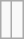<table class="wikitable">
<tr>
<td><br></td>
<td><br></td>
</tr>
</table>
